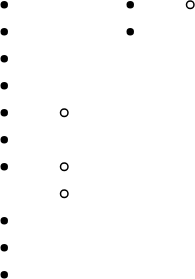<table>
<tr valign="top">
<td><br><ul><li></li><li></li><li></li><li></li><li><ul><li></li></ul></li><li></li><li><ul><li></li><li></li></ul></li><li></li><li></li><li></li></ul></td>
<td><br><ul><li><ul><li></li></ul></li><li></li></ul></td>
</tr>
</table>
